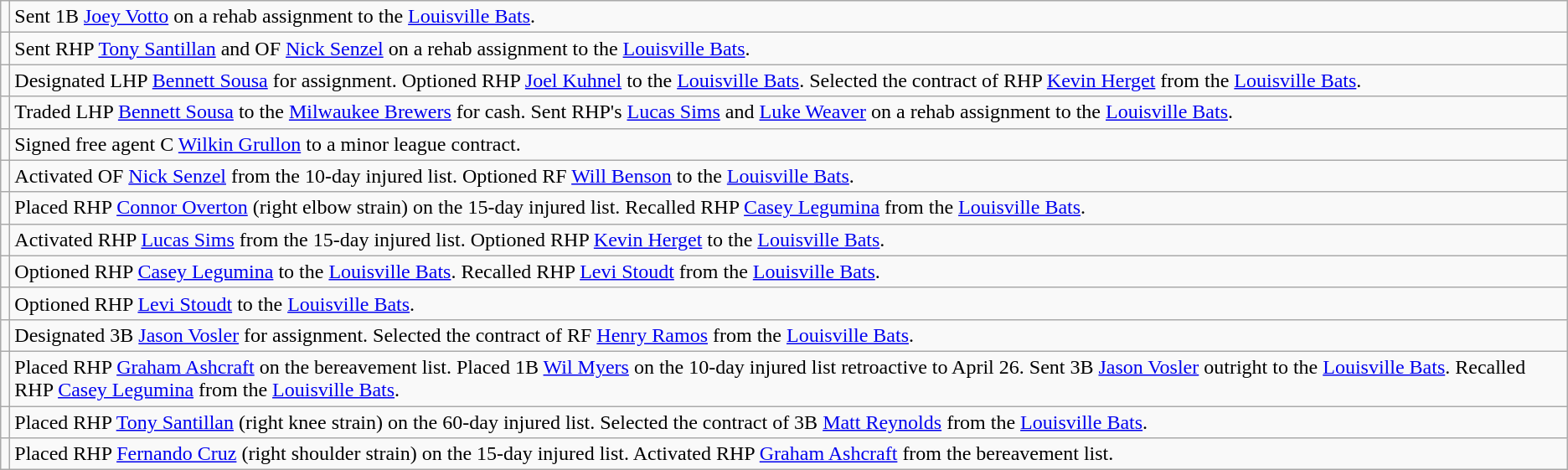<table class="wikitable">
<tr>
<td></td>
<td>Sent 1B <a href='#'>Joey Votto</a> on a rehab assignment to the <a href='#'>Louisville Bats</a>.</td>
</tr>
<tr>
<td></td>
<td>Sent RHP <a href='#'>Tony Santillan</a> and OF <a href='#'>Nick Senzel</a> on a rehab assignment to the <a href='#'>Louisville Bats</a>.</td>
</tr>
<tr>
<td></td>
<td>Designated LHP <a href='#'>Bennett Sousa</a> for assignment. Optioned RHP <a href='#'>Joel Kuhnel</a> to the <a href='#'>Louisville Bats</a>. Selected the contract of RHP <a href='#'>Kevin Herget</a> from the <a href='#'>Louisville Bats</a>.</td>
</tr>
<tr>
<td></td>
<td>Traded LHP <a href='#'>Bennett Sousa</a> to the <a href='#'>Milwaukee Brewers</a> for cash. Sent RHP's <a href='#'>Lucas Sims</a> and <a href='#'>Luke Weaver</a> on a rehab assignment to the <a href='#'>Louisville Bats</a>.</td>
</tr>
<tr>
<td></td>
<td>Signed free agent C <a href='#'>Wilkin Grullon</a> to a minor league contract.</td>
</tr>
<tr>
<td></td>
<td>Activated OF <a href='#'>Nick Senzel</a> from the 10-day injured list. Optioned RF <a href='#'>Will Benson</a> to the <a href='#'>Louisville Bats</a>.</td>
</tr>
<tr>
<td></td>
<td>Placed RHP <a href='#'>Connor Overton</a> (right elbow strain) on the 15-day injured list. Recalled RHP <a href='#'>Casey Legumina</a> from the <a href='#'>Louisville Bats</a>.</td>
</tr>
<tr>
<td></td>
<td>Activated RHP <a href='#'>Lucas Sims</a> from the 15-day injured list. Optioned RHP <a href='#'>Kevin Herget</a> to the <a href='#'>Louisville Bats</a>.</td>
</tr>
<tr>
<td></td>
<td>Optioned RHP <a href='#'>Casey Legumina</a> to the <a href='#'>Louisville Bats</a>. Recalled RHP <a href='#'>Levi Stoudt</a> from the <a href='#'>Louisville Bats</a>.</td>
</tr>
<tr>
<td></td>
<td>Optioned RHP <a href='#'>Levi Stoudt</a> to the <a href='#'>Louisville Bats</a>.</td>
</tr>
<tr>
<td></td>
<td>Designated 3B <a href='#'>Jason Vosler</a> for assignment. Selected the contract of RF <a href='#'>Henry Ramos</a> from the <a href='#'>Louisville Bats</a>.</td>
</tr>
<tr>
<td></td>
<td>Placed RHP <a href='#'>Graham Ashcraft</a> on the bereavement list. Placed 1B <a href='#'>Wil Myers</a> on the 10-day injured list retroactive to April 26. Sent 3B <a href='#'>Jason Vosler</a> outright to the <a href='#'>Louisville Bats</a>. Recalled RHP <a href='#'>Casey Legumina</a> from the <a href='#'>Louisville Bats</a>.</td>
</tr>
<tr>
<td></td>
<td>Placed RHP <a href='#'>Tony Santillan</a> (right knee strain) on the 60-day injured list. Selected the contract of 3B <a href='#'>Matt Reynolds</a> from the <a href='#'>Louisville Bats</a>.</td>
</tr>
<tr>
<td></td>
<td>Placed RHP <a href='#'>Fernando Cruz</a> (right shoulder strain) on the 15-day injured list. Activated RHP <a href='#'>Graham Ashcraft</a> from the bereavement list.</td>
</tr>
</table>
